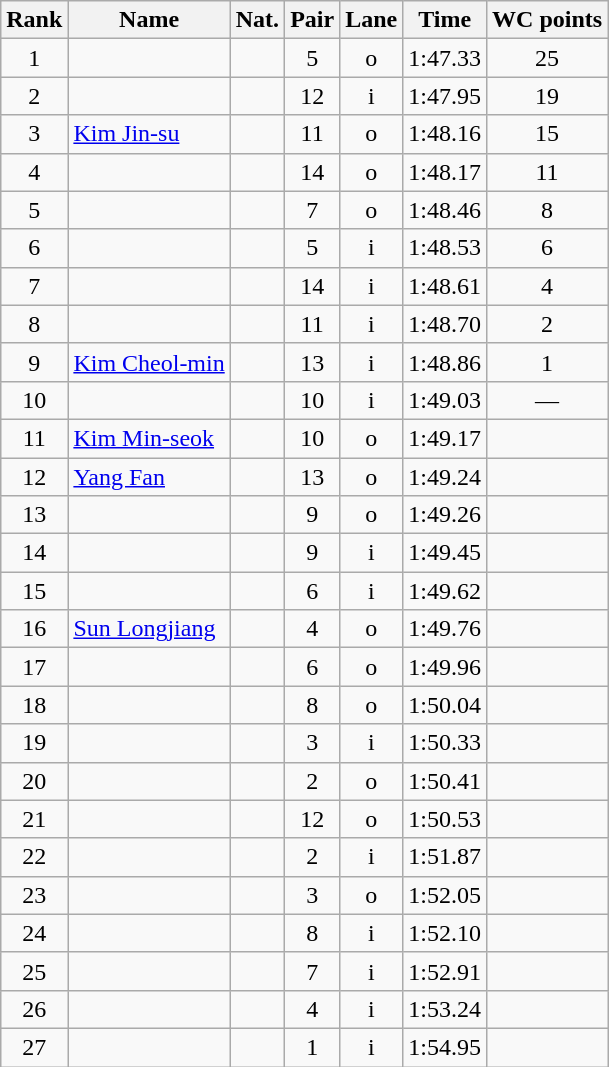<table class="wikitable sortable" style="text-align:center">
<tr>
<th>Rank</th>
<th>Name</th>
<th>Nat.</th>
<th>Pair</th>
<th>Lane</th>
<th>Time</th>
<th>WC points</th>
</tr>
<tr>
<td>1</td>
<td align=left></td>
<td></td>
<td>5</td>
<td>o</td>
<td>1:47.33</td>
<td>25</td>
</tr>
<tr>
<td>2</td>
<td align=left></td>
<td></td>
<td>12</td>
<td>i</td>
<td>1:47.95</td>
<td>19</td>
</tr>
<tr>
<td>3</td>
<td align=left><a href='#'>Kim Jin-su</a></td>
<td></td>
<td>11</td>
<td>o</td>
<td>1:48.16</td>
<td>15</td>
</tr>
<tr>
<td>4</td>
<td align=left></td>
<td></td>
<td>14</td>
<td>o</td>
<td>1:48.17</td>
<td>11</td>
</tr>
<tr>
<td>5</td>
<td align=left></td>
<td></td>
<td>7</td>
<td>o</td>
<td>1:48.46</td>
<td>8</td>
</tr>
<tr>
<td>6</td>
<td align=left></td>
<td></td>
<td>5</td>
<td>i</td>
<td>1:48.53</td>
<td>6</td>
</tr>
<tr>
<td>7</td>
<td align=left></td>
<td></td>
<td>14</td>
<td>i</td>
<td>1:48.61</td>
<td>4</td>
</tr>
<tr>
<td>8</td>
<td align=left></td>
<td></td>
<td>11</td>
<td>i</td>
<td>1:48.70</td>
<td>2</td>
</tr>
<tr>
<td>9</td>
<td align=left><a href='#'>Kim Cheol-min</a></td>
<td></td>
<td>13</td>
<td>i</td>
<td>1:48.86</td>
<td>1</td>
</tr>
<tr>
<td>10</td>
<td align=left></td>
<td></td>
<td>10</td>
<td>i</td>
<td>1:49.03</td>
<td>—</td>
</tr>
<tr>
<td>11</td>
<td align=left><a href='#'>Kim Min-seok</a></td>
<td></td>
<td>10</td>
<td>o</td>
<td>1:49.17</td>
<td></td>
</tr>
<tr>
<td>12</td>
<td align=left><a href='#'>Yang Fan</a></td>
<td></td>
<td>13</td>
<td>o</td>
<td>1:49.24</td>
<td></td>
</tr>
<tr>
<td>13</td>
<td align=left></td>
<td></td>
<td>9</td>
<td>o</td>
<td>1:49.26</td>
<td></td>
</tr>
<tr>
<td>14</td>
<td align=left></td>
<td></td>
<td>9</td>
<td>i</td>
<td>1:49.45</td>
<td></td>
</tr>
<tr>
<td>15</td>
<td align=left></td>
<td></td>
<td>6</td>
<td>i</td>
<td>1:49.62</td>
<td></td>
</tr>
<tr>
<td>16</td>
<td align=left><a href='#'>Sun Longjiang</a></td>
<td></td>
<td>4</td>
<td>o</td>
<td>1:49.76</td>
<td></td>
</tr>
<tr>
<td>17</td>
<td align=left></td>
<td></td>
<td>6</td>
<td>o</td>
<td>1:49.96</td>
<td></td>
</tr>
<tr>
<td>18</td>
<td align=left></td>
<td></td>
<td>8</td>
<td>o</td>
<td>1:50.04</td>
<td></td>
</tr>
<tr>
<td>19</td>
<td align=left></td>
<td></td>
<td>3</td>
<td>i</td>
<td>1:50.33</td>
<td></td>
</tr>
<tr>
<td>20</td>
<td align=left></td>
<td></td>
<td>2</td>
<td>o</td>
<td>1:50.41</td>
<td></td>
</tr>
<tr>
<td>21</td>
<td align=left></td>
<td></td>
<td>12</td>
<td>o</td>
<td>1:50.53</td>
<td></td>
</tr>
<tr>
<td>22</td>
<td align=left></td>
<td></td>
<td>2</td>
<td>i</td>
<td>1:51.87</td>
<td></td>
</tr>
<tr>
<td>23</td>
<td align=left></td>
<td></td>
<td>3</td>
<td>o</td>
<td>1:52.05</td>
<td></td>
</tr>
<tr>
<td>24</td>
<td align=left></td>
<td></td>
<td>8</td>
<td>i</td>
<td>1:52.10</td>
<td></td>
</tr>
<tr>
<td>25</td>
<td align=left></td>
<td></td>
<td>7</td>
<td>i</td>
<td>1:52.91</td>
<td></td>
</tr>
<tr>
<td>26</td>
<td align=left></td>
<td></td>
<td>4</td>
<td>i</td>
<td>1:53.24</td>
<td></td>
</tr>
<tr>
<td>27</td>
<td align=left></td>
<td></td>
<td>1</td>
<td>i</td>
<td>1:54.95</td>
<td></td>
</tr>
</table>
